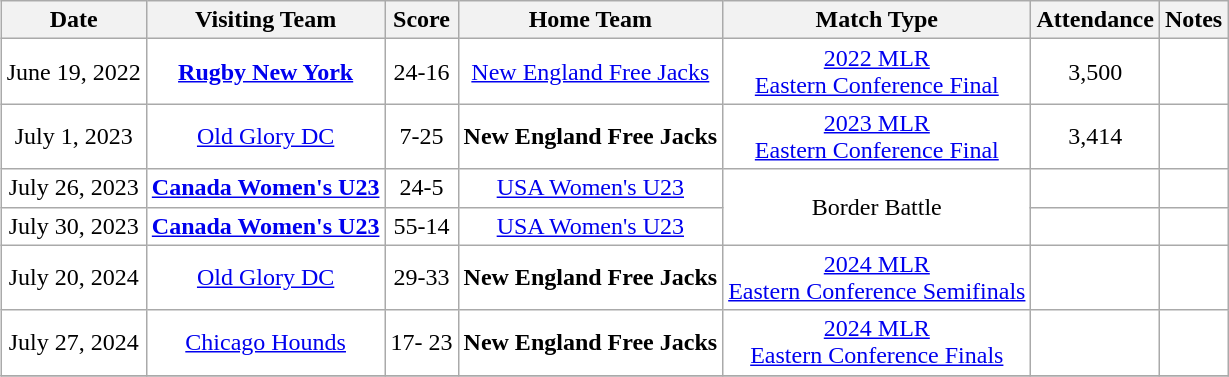<table class="wikitable" align=center style="margin-left:15px; text-align:center; background:#ffffff;">
<tr>
<th style="text-align:center;">Date</th>
<th style="text-align:center;">Visiting Team</th>
<th style="text-align:center;">Score</th>
<th style="text-align:center;">Home Team</th>
<th style="text-align:center;">Match Type</th>
<th style="text-align:center;">Attendance</th>
<th style="text-align:center;">Notes</th>
</tr>
<tr>
<td>June 19, 2022</td>
<td><strong><a href='#'>Rugby New York</a></strong></td>
<td>24-16</td>
<td><a href='#'>New England Free Jacks</a></td>
<td><a href='#'>2022 MLR<br>Eastern Conference Final</a></td>
<td>3,500</td>
<td></td>
</tr>
<tr>
<td>July 1, 2023</td>
<td><a href='#'>Old Glory DC</a></td>
<td>7-25</td>
<td><strong>New England Free Jacks</strong></td>
<td><a href='#'>2023 MLR<br>Eastern Conference Final</a></td>
<td>3,414</td>
<td></td>
</tr>
<tr>
<td>July 26, 2023</td>
<td><strong><a href='#'>Canada Women's U23</a></strong></td>
<td>24-5</td>
<td><a href='#'>USA Women's U23</a></td>
<td rowspan=2>Border Battle</td>
<td></td>
<td></td>
</tr>
<tr>
<td>July 30, 2023</td>
<td><strong><a href='#'>Canada Women's U23</a></strong></td>
<td>55-14</td>
<td><a href='#'>USA Women's U23</a></td>
<td></td>
<td></td>
</tr>
<tr>
<td>July 20, 2024</td>
<td><a href='#'>Old Glory DC</a></td>
<td>29-33</td>
<td><strong>New England Free Jacks</strong></td>
<td><a href='#'>2024 MLR<br>Eastern Conference Semifinals</a></td>
<td></td>
<td></td>
</tr>
<tr>
<td>July 27, 2024</td>
<td><a href='#'>Chicago Hounds</a></td>
<td>17- 23</td>
<td><strong>New England Free Jacks</strong></td>
<td><a href='#'>2024 MLR<br>Eastern Conference Finals</a></td>
<td></td>
<td></td>
</tr>
<tr>
</tr>
</table>
